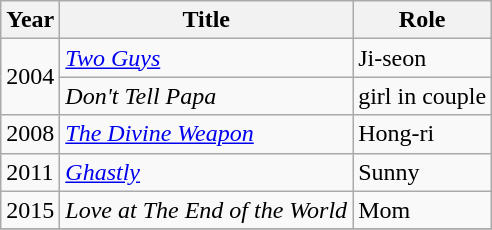<table class="wikitable">
<tr>
<th width=10>Year</th>
<th>Title</th>
<th>Role</th>
</tr>
<tr>
<td rowspan=2>2004</td>
<td><a href='#'><em>Two Guys</em></a></td>
<td>Ji-seon</td>
</tr>
<tr>
<td><em>Don't Tell Papa</em></td>
<td>girl in couple</td>
</tr>
<tr>
<td>2008</td>
<td><em><a href='#'>The Divine Weapon</a></em></td>
<td>Hong-ri</td>
</tr>
<tr>
<td>2011</td>
<td><a href='#'><em>Ghastly</em></a></td>
<td>Sunny</td>
</tr>
<tr>
<td>2015</td>
<td><em>Love at The End of the World</em></td>
<td>Mom</td>
</tr>
<tr>
</tr>
</table>
